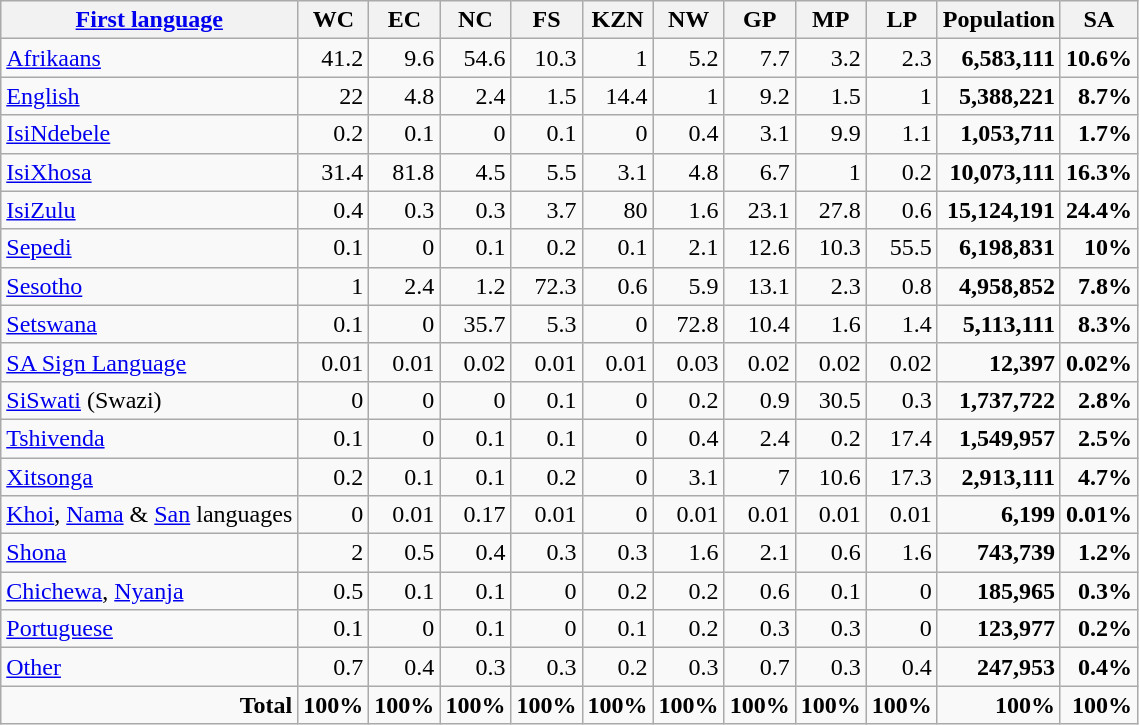<table class="wikitable sortable" style="text-align: right;">
<tr>
<th><a href='#'>First language</a></th>
<th>WC</th>
<th>EC</th>
<th data-sort-type="number">NC</th>
<th data-sort-type="number">FS</th>
<th>KZN</th>
<th>NW</th>
<th>GP</th>
<th>MP</th>
<th>LP</th>
<th>Population</th>
<th>SA</th>
</tr>
<tr>
<td style="text-align: left;"><a href='#'>Afrikaans</a></td>
<td>41.2</td>
<td>9.6</td>
<td>54.6</td>
<td>10.3</td>
<td>1</td>
<td>5.2</td>
<td>7.7</td>
<td>3.2</td>
<td>2.3</td>
<td><strong>6,583,111</strong></td>
<td><strong>10.6%</strong></td>
</tr>
<tr>
<td style="text-align: left;"><a href='#'>English</a></td>
<td>22</td>
<td>4.8</td>
<td>2.4</td>
<td>1.5</td>
<td>14.4</td>
<td>1</td>
<td>9.2</td>
<td>1.5</td>
<td>1</td>
<td><strong>5,388,221</strong></td>
<td><strong>8.7%</strong></td>
</tr>
<tr>
<td style="text-align: left;"><a href='#'>IsiNdebele</a></td>
<td>0.2</td>
<td>0.1</td>
<td>0</td>
<td>0.1</td>
<td>0</td>
<td>0.4</td>
<td>3.1</td>
<td>9.9</td>
<td>1.1</td>
<td><strong>1,053,711</strong></td>
<td><strong>1.7%</strong></td>
</tr>
<tr>
<td style="text-align: left;"><a href='#'>IsiXhosa</a></td>
<td>31.4</td>
<td>81.8</td>
<td>4.5</td>
<td>5.5</td>
<td>3.1</td>
<td>4.8</td>
<td>6.7</td>
<td>1</td>
<td>0.2</td>
<td><strong>10,073,111</strong></td>
<td><strong>16.3%</strong></td>
</tr>
<tr>
<td style="text-align: left;"><a href='#'>IsiZulu</a></td>
<td>0.4</td>
<td>0.3</td>
<td>0.3</td>
<td>3.7</td>
<td>80</td>
<td>1.6</td>
<td>23.1</td>
<td>27.8</td>
<td>0.6</td>
<td><strong>15,124,191</strong></td>
<td><strong>24.4%</strong></td>
</tr>
<tr>
<td style="text-align: left;"><a href='#'>Sepedi</a></td>
<td>0.1</td>
<td>0</td>
<td>0.1</td>
<td>0.2</td>
<td>0.1</td>
<td>2.1</td>
<td>12.6</td>
<td>10.3</td>
<td>55.5</td>
<td><strong>6,198,831</strong></td>
<td><strong>10%</strong></td>
</tr>
<tr>
<td style="text-align: left;"><a href='#'>Sesotho</a></td>
<td>1</td>
<td>2.4</td>
<td>1.2</td>
<td>72.3</td>
<td>0.6</td>
<td>5.9</td>
<td>13.1</td>
<td>2.3</td>
<td>0.8</td>
<td><strong>4,958,852</strong></td>
<td><strong>7.8%</strong></td>
</tr>
<tr>
<td style="text-align: left;"><a href='#'>Setswana</a></td>
<td>0.1</td>
<td>0</td>
<td>35.7</td>
<td>5.3</td>
<td>0</td>
<td>72.8</td>
<td>10.4</td>
<td>1.6</td>
<td>1.4</td>
<td><strong>5,113,111</strong></td>
<td><strong>8.3%</strong></td>
</tr>
<tr class="sortbottom">
<td style="text-align: left;"><a href='#'>SA Sign Language</a></td>
<td>0.01</td>
<td>0.01</td>
<td>0.02</td>
<td>0.01</td>
<td>0.01</td>
<td>0.03</td>
<td>0.02</td>
<td>0.02</td>
<td>0.02</td>
<td><strong>12,397</strong></td>
<td><strong>0.02%</strong></td>
</tr>
<tr>
<td style="text-align: left;"><a href='#'>SiSwati</a> (Swazi)</td>
<td>0</td>
<td>0</td>
<td>0</td>
<td>0.1</td>
<td>0</td>
<td>0.2</td>
<td>0.9</td>
<td>30.5</td>
<td>0.3</td>
<td><strong>1,737,722</strong></td>
<td><strong>2.8%</strong></td>
</tr>
<tr>
<td style="text-align: left;"><a href='#'>Tshivenda</a></td>
<td>0.1</td>
<td>0</td>
<td>0.1</td>
<td>0.1</td>
<td>0</td>
<td>0.4</td>
<td>2.4</td>
<td>0.2</td>
<td>17.4</td>
<td><strong>1,549,957</strong></td>
<td><strong>2.5%</strong></td>
</tr>
<tr>
<td style="text-align: left;"><a href='#'>Xitsonga</a></td>
<td>0.2</td>
<td>0.1</td>
<td>0.1</td>
<td>0.2</td>
<td>0</td>
<td>3.1</td>
<td>7</td>
<td>10.6</td>
<td>17.3</td>
<td><strong>2,913,111</strong></td>
<td><strong>4.7%</strong></td>
</tr>
<tr>
<td style="text-align: left;"><a href='#'>Khoi</a>, <a href='#'>Nama</a> & <a href='#'>San</a> languages</td>
<td>0</td>
<td>0.01</td>
<td>0.17</td>
<td>0.01</td>
<td>0</td>
<td>0.01</td>
<td>0.01</td>
<td>0.01</td>
<td>0.01</td>
<td><strong>6,199</strong></td>
<td><strong>0.01%</strong></td>
</tr>
<tr>
<td style="text-align: left;"><a href='#'>Shona</a></td>
<td>2</td>
<td>0.5</td>
<td>0.4</td>
<td>0.3</td>
<td>0.3</td>
<td>1.6</td>
<td>2.1</td>
<td>0.6</td>
<td>1.6</td>
<td><strong>743,739</strong></td>
<td><strong>1.2%</strong></td>
</tr>
<tr>
<td style="text-align: left;"><a href='#'>Chichewa</a>, <a href='#'>Nyanja</a></td>
<td>0.5</td>
<td>0.1</td>
<td>0.1</td>
<td>0</td>
<td>0.2</td>
<td>0.2</td>
<td>0.6</td>
<td>0.1</td>
<td>0</td>
<td><strong>185,965</strong></td>
<td><strong>0.3%</strong></td>
</tr>
<tr>
<td style="text-align: left;"><a href='#'>Portuguese</a></td>
<td>0.1</td>
<td>0</td>
<td>0.1</td>
<td>0</td>
<td>0.1</td>
<td>0.2</td>
<td>0.3</td>
<td>0.3</td>
<td>0</td>
<td><strong>123,977</strong></td>
<td><strong>0.2%</strong></td>
</tr>
<tr>
<td style="text-align: left;"><a href='#'>Other</a></td>
<td>0.7</td>
<td>0.4</td>
<td>0.3</td>
<td>0.3</td>
<td>0.2</td>
<td>0.3</td>
<td>0.7</td>
<td>0.3</td>
<td>0.4</td>
<td><strong>247,953</strong></td>
<td><strong>0.4%</strong></td>
</tr>
<tr>
<td><strong>Total</strong></td>
<td><strong>100%</strong></td>
<td><strong>100%</strong></td>
<td><strong>100%</strong></td>
<td><strong>100%</strong></td>
<td><strong>100%</strong></td>
<td><strong>100%</strong></td>
<td><strong>100%</strong></td>
<td><strong>100%</strong></td>
<td><strong>100%</strong></td>
<td><strong>100%</strong></td>
<td><strong>100%</strong></td>
</tr>
</table>
